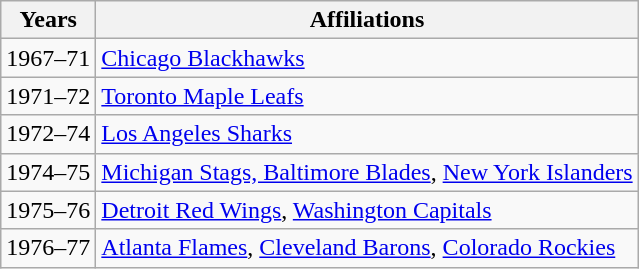<table class="wikitable">
<tr>
<th>Years</th>
<th align="left">Affiliations</th>
</tr>
<tr>
<td>1967–71</td>
<td><a href='#'>Chicago Blackhawks</a></td>
</tr>
<tr>
<td>1971–72</td>
<td><a href='#'>Toronto Maple Leafs</a></td>
</tr>
<tr>
<td>1972–74</td>
<td><a href='#'>Los Angeles Sharks</a></td>
</tr>
<tr>
<td>1974–75</td>
<td><a href='#'>Michigan Stags, Baltimore Blades</a>, <a href='#'>New York Islanders</a></td>
</tr>
<tr>
<td>1975–76</td>
<td><a href='#'>Detroit Red Wings</a>, <a href='#'>Washington Capitals</a></td>
</tr>
<tr>
<td>1976–77</td>
<td><a href='#'>Atlanta Flames</a>, <a href='#'>Cleveland Barons</a>, <a href='#'>Colorado Rockies</a></td>
</tr>
</table>
